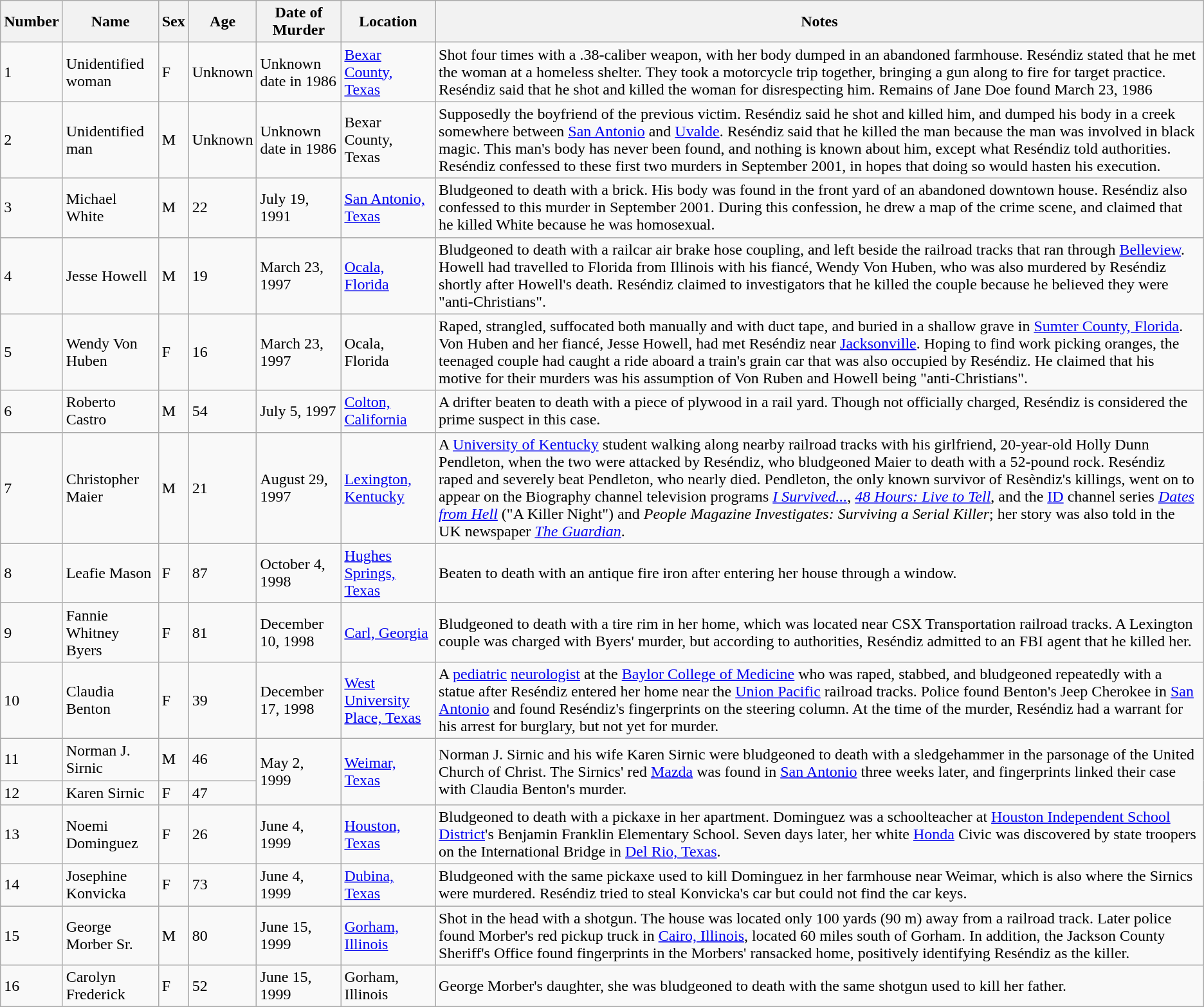<table class="wikitable sortable">
<tr>
<th>Number</th>
<th>Name</th>
<th>Sex</th>
<th>Age</th>
<th>Date of Murder</th>
<th>Location</th>
<th>Notes</th>
</tr>
<tr>
<td>1</td>
<td>Unidentified woman</td>
<td>F</td>
<td>Unknown</td>
<td>Unknown date in 1986</td>
<td><a href='#'>Bexar County, Texas</a></td>
<td>Shot four times with a .38-caliber weapon, with her body dumped in an abandoned farmhouse. Reséndiz stated that he met the woman at a homeless shelter. They took a motorcycle trip together, bringing a gun along to fire for target practice. Reséndiz said that he shot and killed the woman for disrespecting him. Remains of Jane Doe found March 23, 1986</td>
</tr>
<tr>
<td>2</td>
<td>Unidentified man</td>
<td>M</td>
<td>Unknown</td>
<td>Unknown date in 1986</td>
<td>Bexar County, Texas</td>
<td>Supposedly the boyfriend of the previous victim. Reséndiz said he shot and killed him, and dumped his body in a creek somewhere between <a href='#'>San Antonio</a> and <a href='#'>Uvalde</a>. Reséndiz said that he killed the man because the man was involved in black magic. This man's body has never been found, and nothing is known about him, except what Reséndiz told authorities. Reséndiz confessed to these first two murders in September 2001, in hopes that doing so would hasten his execution.</td>
</tr>
<tr>
<td>3</td>
<td>Michael White</td>
<td>M</td>
<td>22</td>
<td>July 19, 1991</td>
<td><a href='#'>San Antonio, Texas</a></td>
<td>Bludgeoned to death with a brick. His body was found in the front yard of an abandoned downtown house. Reséndiz also confessed to this murder in September 2001. During this confession, he drew a map of the crime scene, and claimed that he killed White because he was homosexual.</td>
</tr>
<tr>
<td>4</td>
<td>Jesse Howell</td>
<td>M</td>
<td>19</td>
<td>March 23, 1997</td>
<td><a href='#'>Ocala, Florida</a></td>
<td>Bludgeoned to death with a railcar air brake hose coupling, and left beside the railroad tracks that ran through <a href='#'>Belleview</a>. Howell had travelled to Florida from Illinois with his fiancé, Wendy Von Huben, who was also murdered by Reséndiz shortly after Howell's death. Reséndiz claimed to investigators that he killed the couple because he believed they were "anti-Christians".</td>
</tr>
<tr>
<td>5</td>
<td>Wendy Von Huben</td>
<td>F</td>
<td>16</td>
<td>March 23, 1997</td>
<td>Ocala, Florida</td>
<td>Raped, strangled, suffocated both manually and with duct tape, and buried in a shallow grave in <a href='#'>Sumter County, Florida</a>. Von Huben and her fiancé, Jesse Howell, had met Reséndiz near <a href='#'>Jacksonville</a>. Hoping to find work picking oranges, the teenaged couple had caught a ride aboard a train's grain car that was also occupied by Reséndiz. He claimed that his motive for their murders was his assumption of Von Ruben and Howell being "anti-Christians".</td>
</tr>
<tr>
<td>6</td>
<td>Roberto Castro</td>
<td>M</td>
<td>54</td>
<td>July 5, 1997</td>
<td><a href='#'>Colton, California</a></td>
<td>A drifter beaten to death with a piece of plywood in a rail yard. Though not officially charged, Reséndiz is considered the prime suspect in this case.</td>
</tr>
<tr>
<td>7</td>
<td>Christopher Maier</td>
<td>M</td>
<td>21</td>
<td>August 29, 1997</td>
<td><a href='#'>Lexington, Kentucky</a></td>
<td>A <a href='#'>University of Kentucky</a> student walking along nearby railroad tracks with his girlfriend, 20-year-old Holly Dunn Pendleton, when the two were attacked by Reséndiz, who bludgeoned Maier to death with a 52-pound rock. Reséndiz raped and severely beat Pendleton, who nearly died. Pendleton, the only known survivor of Resèndiz's killings, went on to appear on the Biography channel television programs <em><a href='#'>I Survived...</a></em>, <em><a href='#'>48 Hours: Live to Tell</a></em>, and the <a href='#'>ID</a> channel series <em><a href='#'>Dates from Hell</a></em> ("A Killer Night") and <em>People Magazine Investigates: Surviving a Serial Killer</em>; her story was also told in the UK newspaper <em><a href='#'>The Guardian</a></em>.</td>
</tr>
<tr>
<td>8</td>
<td>Leafie Mason</td>
<td>F</td>
<td>87</td>
<td>October 4, 1998</td>
<td><a href='#'>Hughes Springs, Texas</a></td>
<td>Beaten to death with an antique fire iron after entering her house through a window.</td>
</tr>
<tr>
<td>9</td>
<td>Fannie Whitney Byers</td>
<td>F</td>
<td>81</td>
<td>December 10, 1998</td>
<td><a href='#'>Carl, Georgia</a></td>
<td>Bludgeoned to death with a tire rim in her home, which was located near CSX Transportation railroad tracks. A Lexington couple was charged with Byers' murder, but according to authorities, Reséndiz admitted to an FBI agent that he killed her.</td>
</tr>
<tr>
<td>10</td>
<td>Claudia Benton</td>
<td>F</td>
<td>39</td>
<td>December 17, 1998</td>
<td><a href='#'>West University Place, Texas</a></td>
<td>A <a href='#'>pediatric</a> <a href='#'>neurologist</a> at the <a href='#'>Baylor College of Medicine</a> who was raped, stabbed, and bludgeoned repeatedly with a statue after Reséndiz entered her home near the <a href='#'>Union Pacific</a> railroad tracks. Police found Benton's Jeep Cherokee in <a href='#'>San Antonio</a> and found Reséndiz's fingerprints on the steering column. At the time of the murder, Reséndiz had a warrant for his arrest for burglary, but not yet for murder.</td>
</tr>
<tr>
<td>11</td>
<td>Norman J. Sirnic</td>
<td>M</td>
<td>46</td>
<td rowspan=2>May 2, 1999</td>
<td rowspan=2><a href='#'>Weimar, Texas</a></td>
<td rowspan=2>Norman J. Sirnic and  his wife Karen Sirnic were bludgeoned to death with a sledgehammer in the parsonage of the United Church of Christ. The Sirnics' red <a href='#'>Mazda</a> was found in <a href='#'>San Antonio</a> three weeks later, and fingerprints linked their case with Claudia Benton's murder.</td>
</tr>
<tr>
<td>12</td>
<td>Karen Sirnic</td>
<td>F</td>
<td>47</td>
</tr>
<tr>
<td>13</td>
<td>Noemi Dominguez</td>
<td>F</td>
<td>26</td>
<td>June 4, 1999</td>
<td><a href='#'>Houston, Texas</a></td>
<td>Bludgeoned to death with a pickaxe in her apartment. Dominguez was a schoolteacher at <a href='#'>Houston Independent School District</a>'s Benjamin Franklin Elementary School. Seven days later, her white <a href='#'>Honda</a> Civic was discovered by state troopers on the International Bridge in <a href='#'>Del Rio, Texas</a>.</td>
</tr>
<tr>
<td>14</td>
<td>Josephine Konvicka</td>
<td>F</td>
<td>73</td>
<td>June 4, 1999</td>
<td><a href='#'>Dubina, Texas</a></td>
<td>Bludgeoned with the same pickaxe used to kill Dominguez in her farmhouse near Weimar, which is also where the Sirnics were murdered. Reséndiz tried to steal Konvicka's car but could not find the car keys.</td>
</tr>
<tr>
<td>15</td>
<td>George Morber Sr.</td>
<td>M</td>
<td>80</td>
<td>June 15, 1999</td>
<td><a href='#'>Gorham, Illinois</a></td>
<td>Shot in the head with a shotgun. The house was located only 100 yards (90 m) away from a railroad track. Later police found Morber's red pickup truck in <a href='#'>Cairo, Illinois</a>, located 60 miles south of Gorham. In addition, the Jackson County Sheriff's Office found fingerprints in the Morbers' ransacked home, positively identifying Reséndiz as the killer.</td>
</tr>
<tr>
<td>16</td>
<td>Carolyn Frederick</td>
<td>F</td>
<td>52</td>
<td>June 15, 1999</td>
<td>Gorham, Illinois</td>
<td>George Morber's daughter, she was bludgeoned to death with the same shotgun used to kill her father.</td>
</tr>
</table>
